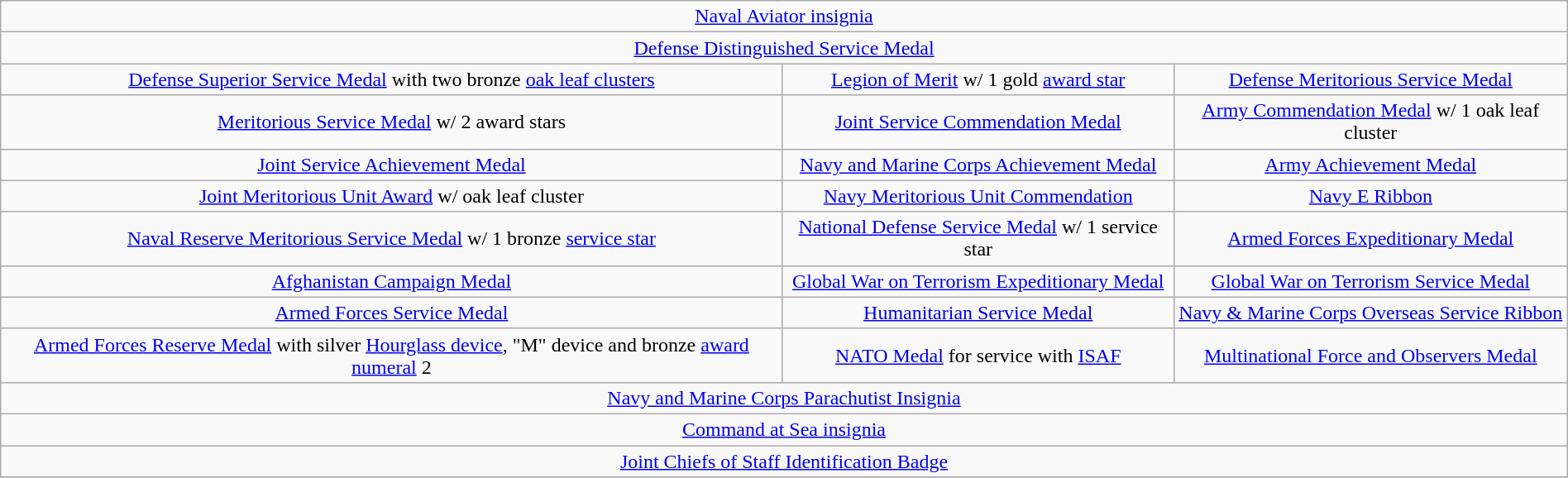<table class="wikitable" style="margin:1em auto; text-align:center;">
<tr>
<td colspan="3"><a href='#'>Naval Aviator insignia</a></td>
</tr>
<tr>
<td colspan="3"><a href='#'>Defense Distinguished Service Medal</a></td>
</tr>
<tr>
<td><a href='#'>Defense Superior Service Medal</a> with two bronze <a href='#'>oak leaf clusters</a></td>
<td><a href='#'>Legion of Merit</a> w/ 1 gold <a href='#'>award star</a></td>
<td><a href='#'>Defense Meritorious Service Medal</a></td>
</tr>
<tr>
<td><a href='#'>Meritorious Service Medal</a> w/ 2 award stars</td>
<td><a href='#'>Joint Service Commendation Medal</a></td>
<td><a href='#'>Army Commendation Medal</a> w/ 1 oak leaf cluster</td>
</tr>
<tr>
<td><a href='#'>Joint Service Achievement Medal</a></td>
<td><a href='#'>Navy and Marine Corps Achievement Medal</a></td>
<td><a href='#'>Army Achievement Medal</a></td>
</tr>
<tr>
<td><a href='#'>Joint Meritorious Unit Award</a> w/ oak leaf cluster</td>
<td><a href='#'>Navy Meritorious Unit Commendation</a></td>
<td><a href='#'>Navy E Ribbon</a></td>
</tr>
<tr>
<td><a href='#'>Naval Reserve Meritorious Service Medal</a> w/ 1 bronze <a href='#'>service star</a></td>
<td><a href='#'>National Defense Service Medal</a> w/ 1 service star</td>
<td><a href='#'>Armed Forces Expeditionary Medal</a></td>
</tr>
<tr>
<td><a href='#'>Afghanistan Campaign Medal</a></td>
<td><a href='#'>Global War on Terrorism Expeditionary Medal</a></td>
<td><a href='#'>Global War on Terrorism Service Medal</a></td>
</tr>
<tr>
<td><a href='#'>Armed Forces Service Medal</a></td>
<td><a href='#'>Humanitarian Service Medal</a></td>
<td><a href='#'>Navy & Marine Corps Overseas Service Ribbon</a></td>
</tr>
<tr>
<td><a href='#'>Armed Forces Reserve Medal</a> with silver <a href='#'>Hourglass device</a>, "M" device and bronze <a href='#'>award numeral</a> 2</td>
<td><a href='#'>NATO Medal</a> for service with <a href='#'>ISAF</a></td>
<td><a href='#'>Multinational Force and Observers Medal</a></td>
</tr>
<tr>
<td colspan="3"><a href='#'>Navy and Marine Corps Parachutist Insignia</a></td>
</tr>
<tr>
<td colspan="3"><a href='#'>Command at Sea insignia</a></td>
</tr>
<tr>
<td colspan="3"><a href='#'>Joint Chiefs of Staff Identification Badge</a></td>
</tr>
<tr>
</tr>
</table>
